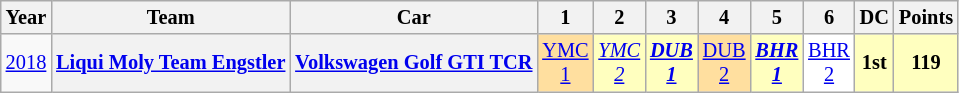<table class="wikitable" style="text-align:center; font-size:85%">
<tr>
<th>Year</th>
<th>Team</th>
<th>Car</th>
<th>1</th>
<th>2</th>
<th>3</th>
<th>4</th>
<th>5</th>
<th>6</th>
<th>DC</th>
<th>Points</th>
</tr>
<tr>
<td><a href='#'>2018</a></td>
<th><a href='#'>Liqui Moly Team Engstler</a></th>
<th><a href='#'>Volkswagen Golf GTI TCR</a></th>
<td style="background:#FFDF9F;"><a href='#'>YMC<br>1</a><br></td>
<td style="background:#FFFFBF;"><em><a href='#'>YMC<br>2</a></em><br></td>
<td style="background:#FFFFBF;"><strong><em><a href='#'>DUB<br>1</a></em></strong><br></td>
<td style="background:#FFDF9F;"><a href='#'>DUB<br>2</a><br></td>
<td style="background:#FFFFBF;"><strong><em><a href='#'>BHR<br>1</a></em></strong><br></td>
<td style="background:#FFFFFF;"><a href='#'>BHR<br>2</a><br></td>
<th style="background:#FFFFBF;">1st</th>
<th style="background:#FFFFBF;">119</th>
</tr>
</table>
